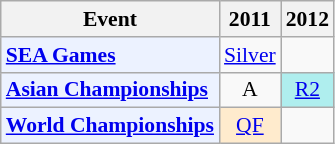<table class="wikitable" style="font-size: 90%; text-align:center">
<tr>
<th>Event</th>
<th>2011</th>
<th>2012</th>
</tr>
<tr>
<td bgcolor="#ECF2FF"; align="left"><strong><a href='#'>SEA Games</a></strong></td>
<td> <a href='#'>Silver</a></td>
<td></td>
</tr>
<tr>
<td bgcolor="#ECF2FF"; align="left"><strong><a href='#'>Asian Championships</a></strong></td>
<td>A</td>
<td bgcolor=AFEEEE><a href='#'>R2</a></td>
</tr>
<tr>
<td bgcolor="#ECF2FF"; align="left"><strong><a href='#'>World Championships</a></strong></td>
<td bgcolor=FFEBCD><a href='#'>QF</a></td>
<td></td>
</tr>
</table>
